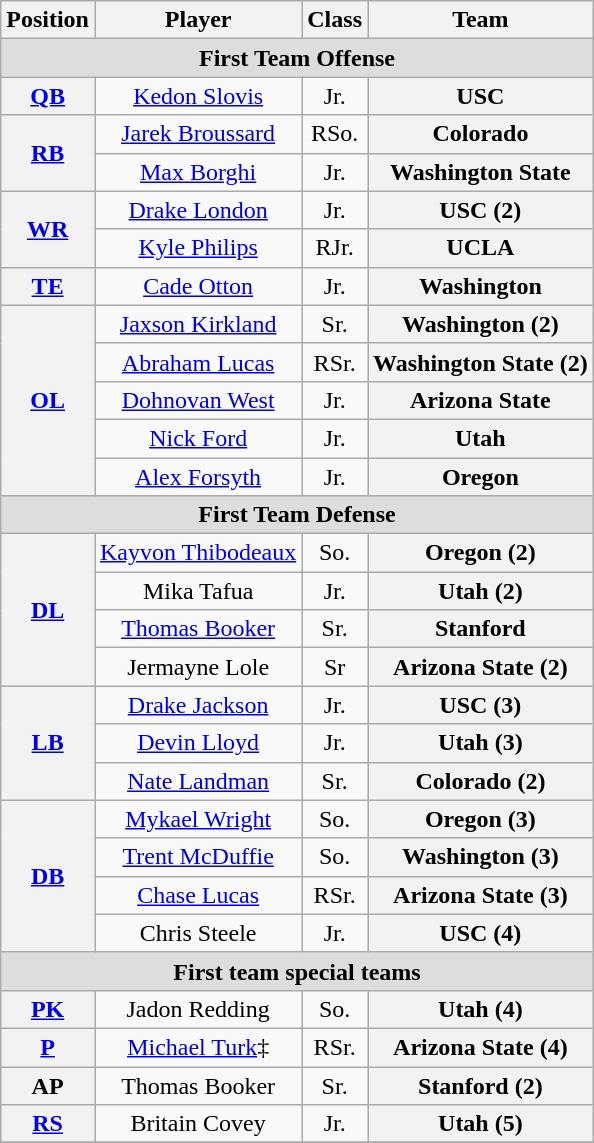<table class="wikitable">
<tr>
<th>Position</th>
<th>Player</th>
<th>Class</th>
<th>Team</th>
</tr>
<tr>
<td colspan="4" style="text-align:center; background:#ddd;"><strong>First Team Offense</strong></td>
</tr>
<tr style="text-align:center;">
<th rowspan="1"><a href='#'>QB</a></th>
<td><a href='#'>Kedon Slovis</a></td>
<td>Jr.</td>
<th style=>USC</th>
</tr>
<tr style="text-align:center;">
<th rowspan="2"><a href='#'>RB</a></th>
<td><a href='#'>Jarek Broussard</a></td>
<td>RSo.</td>
<th style=>Colorado</th>
</tr>
<tr style="text-align:center;">
<td><a href='#'>Max Borghi</a></td>
<td>Jr.</td>
<th style=>Washington State</th>
</tr>
<tr style="text-align:center;">
<th rowspan="2"><a href='#'>WR</a></th>
<td><a href='#'>Drake London</a></td>
<td>Jr.</td>
<th style=>USC (2)</th>
</tr>
<tr style="text-align:center;">
<td><a href='#'>Kyle Philips</a></td>
<td>RJr.</td>
<th style=>UCLA</th>
</tr>
<tr style="text-align:center;">
<th rowspan="1"><a href='#'>TE</a></th>
<td><a href='#'>Cade Otton</a></td>
<td>Jr.</td>
<th style=>Washington</th>
</tr>
<tr style="text-align:center;">
<th rowspan="5"><a href='#'>OL</a></th>
<td><a href='#'>Jaxson Kirkland</a></td>
<td>Sr.</td>
<th style=>Washington (2)</th>
</tr>
<tr style="text-align:center;">
<td><a href='#'>Abraham Lucas</a></td>
<td>RSr.</td>
<th style=>Washington State (2)</th>
</tr>
<tr style="text-align:center;">
<td><a href='#'>Dohnovan West</a></td>
<td>Jr.</td>
<th style=>Arizona State</th>
</tr>
<tr style="text-align:center;">
<td><a href='#'>Nick Ford</a></td>
<td>Jr.</td>
<th style=>Utah</th>
</tr>
<tr style="text-align:center;">
<td><a href='#'>Alex Forsyth</a></td>
<td>Jr.</td>
<th style=>Oregon</th>
</tr>
<tr style="text-align:center;">
<td colspan="4" style="text-align:center; background:#ddd;"><strong>First Team Defense</strong></td>
</tr>
<tr style="text-align:center;">
<th rowspan="4"><a href='#'>DL</a></th>
<td><a href='#'>Kayvon Thibodeaux</a></td>
<td>So.</td>
<th style=>Oregon (2)</th>
</tr>
<tr style="text-align:center;">
<td>Mika Tafua</td>
<td>Jr.</td>
<th style=>Utah (2)</th>
</tr>
<tr style="text-align:center;">
<td><a href='#'>Thomas Booker</a></td>
<td>Sr.</td>
<th style=>Stanford</th>
</tr>
<tr style="text-align:center;">
<td>Jermayne Lole</td>
<td>Sr</td>
<th style=>Arizona State (2)</th>
</tr>
<tr style="text-align:center;">
<th rowspan="3"><a href='#'>LB</a></th>
<td><a href='#'>Drake Jackson</a></td>
<td>Jr.</td>
<th style=>USC (3)</th>
</tr>
<tr style="text-align:center;">
<td><a href='#'>Devin Lloyd</a></td>
<td>Jr.</td>
<th style=>Utah (3)</th>
</tr>
<tr style="text-align:center;">
<td><a href='#'>Nate Landman</a></td>
<td>Sr.</td>
<th style=>Colorado (2)</th>
</tr>
<tr style="text-align:center;">
<th rowspan="4"><a href='#'>DB</a></th>
<td><a href='#'>Mykael Wright</a></td>
<td>So.</td>
<th style=>Oregon (3)</th>
</tr>
<tr style="text-align:center;">
<td><a href='#'>Trent McDuffie</a></td>
<td>So.</td>
<th style=>Washington (3)</th>
</tr>
<tr style="text-align:center;">
<td><a href='#'>Chase Lucas</a></td>
<td>RSr.</td>
<th style=>Arizona State (3)</th>
</tr>
<tr style="text-align:center;">
<td>Chris Steele</td>
<td>Jr.</td>
<th style=>USC (4)</th>
</tr>
<tr>
<td colspan="4" style="text-align:center; background:#ddd;"><strong>First team special teams</strong></td>
</tr>
<tr style="text-align:center;">
<th rowspan="1"><a href='#'>PK</a></th>
<td>Jadon Redding</td>
<td>So.</td>
<th style=>Utah (4)</th>
</tr>
<tr style="text-align:center;">
<th rowspan="1"><a href='#'>P</a></th>
<td><a href='#'>Michael Turk</a>‡</td>
<td>RSr.</td>
<th style=>Arizona State (4)</th>
</tr>
<tr style="text-align:center;">
<th rowspan="1">AP</th>
<td>Thomas Booker</td>
<td>Sr.</td>
<th style=>Stanford (2)</th>
</tr>
<tr style="text-align:center;">
<th rowspan="1"><a href='#'>RS</a></th>
<td>Britain Covey</td>
<td>Jr.</td>
<th style=>Utah (5)</th>
</tr>
<tr>
</tr>
</table>
